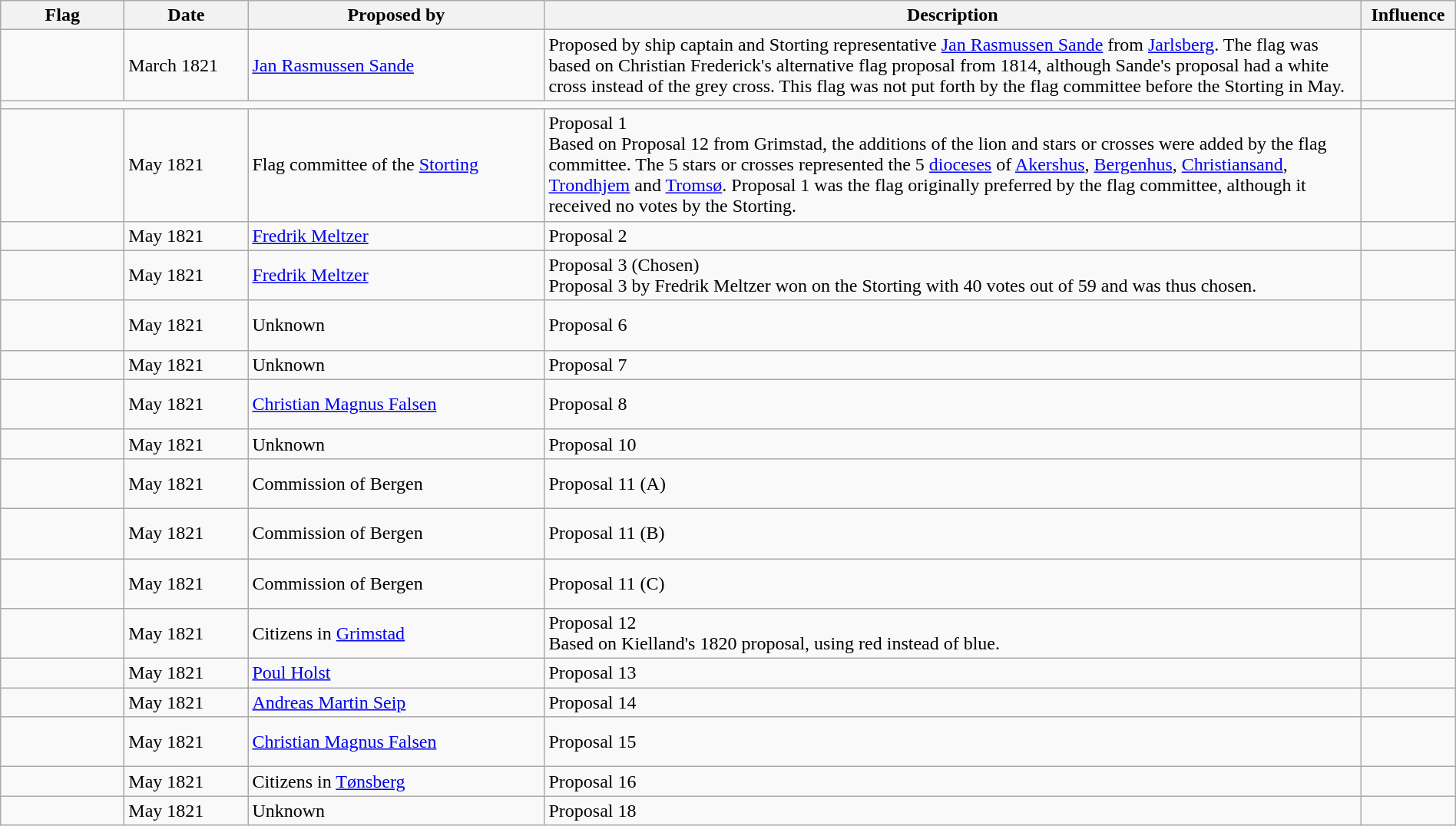<table class="wikitable" width="100%">
<tr>
<th style="width:100px;">Flag</th>
<th style="width:100px;">Date</th>
<th style="width:250px;">Proposed by</th>
<th style="min-width:250px">Description</th>
<th style="min-width:75px">Influence</th>
</tr>
<tr>
<td></td>
<td>March 1821</td>
<td><a href='#'>Jan Rasmussen Sande</a></td>
<td>Proposed by ship captain and Storting representative <a href='#'>Jan Rasmussen Sande</a> from <a href='#'>Jarlsberg</a>. The flag was based on Christian Frederick's alternative flag proposal from 1814, although Sande's proposal had a white cross instead of the grey cross. This flag was not put forth by the flag committee before the Storting in May.</td>
<td></td>
</tr>
<tr>
<td colspan="4"></td>
</tr>
<tr>
<td></td>
<td>May 1821</td>
<td>Flag committee of the <a href='#'>Storting</a></td>
<td>Proposal 1<br>Based on Proposal 12 from Grimstad, the additions of the lion and stars or crosses were added by the flag committee. The 5 stars or crosses represented the 5 <a href='#'>dioceses</a> of <a href='#'>Akershus</a>, <a href='#'>Bergenhus</a>, <a href='#'>Christiansand</a>, <a href='#'>Trondhjem</a> and <a href='#'>Tromsø</a>. Proposal 1 was the flag originally preferred by the flag committee, although it received no votes by the Storting.</td>
<td></td>
</tr>
<tr>
<td></td>
<td>May 1821</td>
<td><a href='#'>Fredrik Meltzer</a></td>
<td>Proposal 2</td>
<td><br></td>
</tr>
<tr>
<td></td>
<td>May 1821</td>
<td><a href='#'>Fredrik Meltzer</a></td>
<td>Proposal 3 (Chosen)<br>Proposal 3 by Fredrik Meltzer won on the Storting with 40 votes out of 59 and was thus chosen.</td>
<td><br></td>
</tr>
<tr>
<td></td>
<td>May 1821</td>
<td>Unknown</td>
<td>Proposal 6</td>
<td><br><br></td>
</tr>
<tr>
<td></td>
<td>May 1821</td>
<td>Unknown</td>
<td>Proposal 7</td>
<td></td>
</tr>
<tr>
<td></td>
<td>May 1821</td>
<td><a href='#'>Christian Magnus Falsen</a></td>
<td>Proposal 8</td>
<td><br><br></td>
</tr>
<tr>
<td></td>
<td>May 1821</td>
<td>Unknown</td>
<td>Proposal 10</td>
<td></td>
</tr>
<tr>
<td></td>
<td>May 1821</td>
<td>Commission of Bergen</td>
<td>Proposal 11 (A)</td>
<td><br><br></td>
</tr>
<tr>
<td></td>
<td>May 1821</td>
<td>Commission of Bergen</td>
<td>Proposal 11 (B)</td>
<td><br><br></td>
</tr>
<tr>
<td></td>
<td>May 1821</td>
<td>Commission of Bergen</td>
<td>Proposal 11 (C)</td>
<td><br><br></td>
</tr>
<tr>
<td></td>
<td>May 1821</td>
<td>Citizens in <a href='#'>Grimstad</a></td>
<td>Proposal 12<br>Based on Kielland's 1820 proposal, using red instead of blue.</td>
<td><br><br></td>
</tr>
<tr>
<td></td>
<td>May 1821</td>
<td><a href='#'>Poul Holst</a></td>
<td>Proposal 13</td>
<td></td>
</tr>
<tr>
<td></td>
<td>May 1821</td>
<td><a href='#'>Andreas Martin Seip</a></td>
<td>Proposal 14</td>
<td></td>
</tr>
<tr>
<td></td>
<td>May 1821</td>
<td><a href='#'>Christian Magnus Falsen</a></td>
<td>Proposal 15</td>
<td><br><br></td>
</tr>
<tr>
<td></td>
<td>May 1821</td>
<td>Citizens in <a href='#'>Tønsberg</a></td>
<td>Proposal 16</td>
<td><br></td>
</tr>
<tr>
<td></td>
<td>May 1821</td>
<td>Unknown</td>
<td>Proposal 18</td>
<td><br></td>
</tr>
</table>
